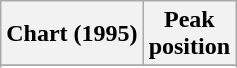<table class="wikitable sortable plainrowheaders" style="text-align:center">
<tr>
<th scope="col">Chart (1995)</th>
<th scope="col">Peak<br>position</th>
</tr>
<tr>
</tr>
<tr>
</tr>
</table>
